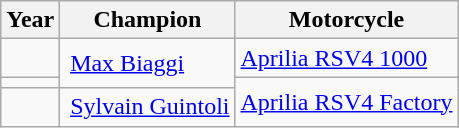<table class="wikitable">
<tr>
<th>Year</th>
<th>Champion</th>
<th>Motorcycle</th>
</tr>
<tr>
<td></td>
<td rowspan="2"> <a href='#'>Max Biaggi</a></td>
<td><a href='#'>Aprilia RSV4 1000</a></td>
</tr>
<tr>
<td></td>
<td rowspan="2"><a href='#'>Aprilia RSV4 Factory</a></td>
</tr>
<tr>
<td></td>
<td> <a href='#'>Sylvain Guintoli</a></td>
</tr>
</table>
